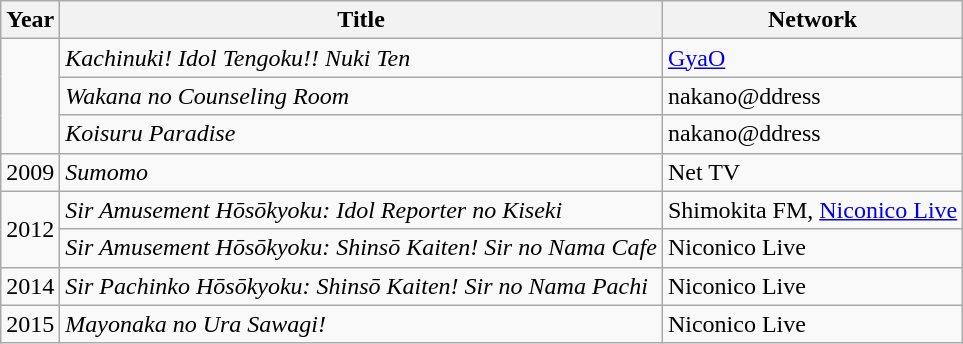<table class="wikitable">
<tr>
<th>Year</th>
<th>Title</th>
<th>Network</th>
</tr>
<tr>
<td rowspan="3"></td>
<td><em>Kachinuki! Idol Tengoku!! Nuki Ten</em></td>
<td><a href='#'>GyaO</a></td>
</tr>
<tr>
<td><em>Wakana no Counseling Room</em></td>
<td>nakano@ddress</td>
</tr>
<tr>
<td><em>Koisuru Paradise</em></td>
<td>nakano@ddress</td>
</tr>
<tr>
<td>2009</td>
<td><em>Sumomo</em></td>
<td>Net TV</td>
</tr>
<tr>
<td rowspan="2">2012</td>
<td><em>Sir Amusement Hōsōkyoku: Idol Reporter no Kiseki</em></td>
<td>Shimokita FM, <a href='#'>Niconico Live</a></td>
</tr>
<tr>
<td><em>Sir Amusement Hōsōkyoku: Shinsō Kaiten! Sir no Nama Cafe</em></td>
<td>Niconico Live</td>
</tr>
<tr>
<td>2014</td>
<td><em>Sir Pachinko Hōsōkyoku: Shinsō Kaiten! Sir no Nama Pachi</em></td>
<td>Niconico Live</td>
</tr>
<tr>
<td>2015</td>
<td><em>Mayonaka no Ura Sawagi!</em></td>
<td>Niconico Live</td>
</tr>
</table>
